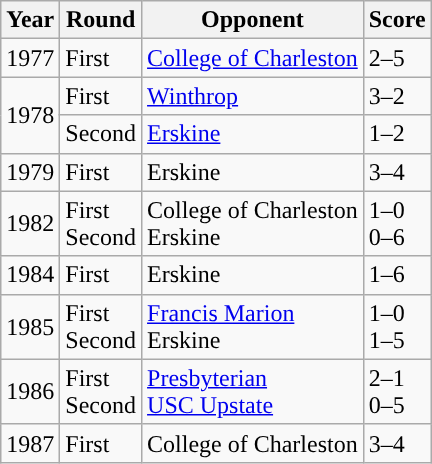<table class= wikitable>
<tr>
<th width=px>Year</th>
<th width=px>Round</th>
<th width=px>Opponent</th>
<th width=px>Score</th>
</tr>
<tr>
<td>1977</td>
<td>First</td>
<td><a href='#'>College of Charleston</a></td>
<td>2–5</td>
</tr>
<tr>
<td rowspan=2>1978</td>
<td>First</td>
<td><a href='#'>Winthrop</a></td>
<td>3–2</td>
</tr>
<tr>
<td>Second</td>
<td><a href='#'>Erskine</a></td>
<td>1–2</td>
</tr>
<tr>
<td>1979</td>
<td>First</td>
<td>Erskine</td>
<td>3–4</td>
</tr>
<tr>
<td>1982</td>
<td>First <br>Second</td>
<td>College of Charleston<br>Erskine</td>
<td>1–0<br> 0–6</td>
</tr>
<tr>
<td>1984</td>
<td>First</td>
<td>Erskine</td>
<td>1–6</td>
</tr>
<tr>
<td>1985</td>
<td>First <br> Second</td>
<td><a href='#'>Francis Marion</a><br>Erskine</td>
<td>1–0<br> 1–5</td>
</tr>
<tr>
<td>1986</td>
<td>First <br>Second</td>
<td><a href='#'>Presbyterian</a><br><a href='#'>USC Upstate</a></td>
<td>2–1<br> 0–5</td>
</tr>
<tr>
<td>1987</td>
<td>First</td>
<td>College of Charleston</td>
<td>3–4</td>
</tr>
</table>
